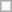<table style="float:left" class="wikitable"|>
<tr>
<td></td>
</tr>
</table>
